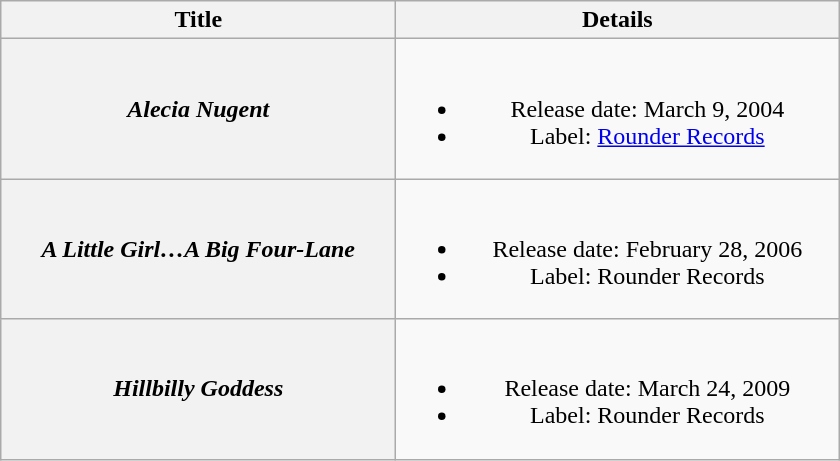<table class="wikitable plainrowheaders" style="text-align:center;">
<tr>
<th style="width:16em;">Title</th>
<th style="width:18em;">Details</th>
</tr>
<tr>
<th scope="row"><em>Alecia Nugent</em></th>
<td><br><ul><li>Release date: March 9, 2004</li><li>Label: <a href='#'>Rounder Records</a></li></ul></td>
</tr>
<tr>
<th scope="row"><em>A Little Girl…A Big Four-Lane</em></th>
<td><br><ul><li>Release date: February 28, 2006</li><li>Label: Rounder Records</li></ul></td>
</tr>
<tr>
<th scope="row"><em>Hillbilly Goddess</em></th>
<td><br><ul><li>Release date: March 24, 2009</li><li>Label: Rounder Records</li></ul></td>
</tr>
</table>
